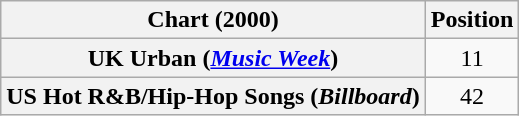<table class="wikitable plainrowheaders" style="text-align:center">
<tr>
<th scope="col">Chart (2000)</th>
<th scope="col">Position</th>
</tr>
<tr>
<th scope="row">UK Urban (<em><a href='#'>Music Week</a></em>)</th>
<td>11</td>
</tr>
<tr>
<th scope="row">US Hot R&B/Hip-Hop Songs (<em>Billboard</em>)</th>
<td>42</td>
</tr>
</table>
